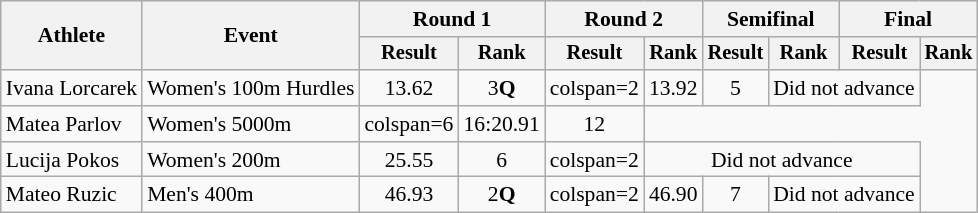<table class="wikitable" style="font-size:90%">
<tr>
<th rowspan="2">Athlete</th>
<th rowspan="2">Event</th>
<th colspan="2">Round 1</th>
<th colspan="2">Round 2</th>
<th colspan="2">Semifinal</th>
<th colspan="2">Final</th>
</tr>
<tr style="font-size:95%">
<th>Result</th>
<th>Rank</th>
<th>Result</th>
<th>Rank</th>
<th>Result</th>
<th>Rank</th>
<th>Result</th>
<th>Rank</th>
</tr>
<tr align=center>
<td align=left>Ivana Lorcarek</td>
<td align=left>Women's 100m Hurdles</td>
<td>13.62</td>
<td>3<strong>Q</strong></td>
<td>colspan=2 </td>
<td>13.92</td>
<td>5</td>
<td colspan=2>Did not advance</td>
</tr>
<tr align=center>
<td align=left>Matea Parlov</td>
<td align=left>Women's 5000m</td>
<td>colspan=6 </td>
<td>16:20.91</td>
<td>12</td>
</tr>
<tr align=center>
<td align=left>Lucija Pokos</td>
<td align=left>Women's 200m</td>
<td>25.55</td>
<td>6</td>
<td>colspan=2 </td>
<td colspan=4>Did not advance</td>
</tr>
<tr align=center>
<td align=left>Mateo Ruzic</td>
<td align=left>Men's 400m</td>
<td>46.93</td>
<td>2<strong>Q</strong></td>
<td>colspan=2 </td>
<td>46.90</td>
<td>7</td>
<td colspan=2>Did not advance</td>
</tr>
</table>
